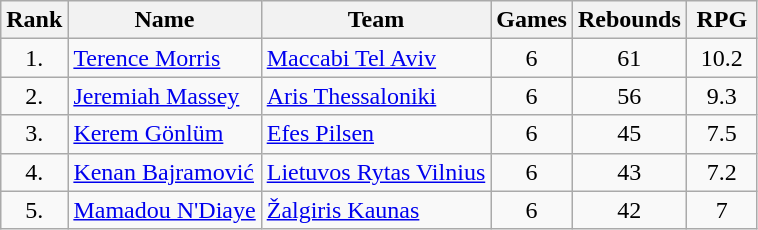<table class="wikitable" style="text-align: center;">
<tr>
<th>Rank</th>
<th>Name</th>
<th>Team</th>
<th>Games</th>
<th>Rebounds</th>
<th width=40>RPG</th>
</tr>
<tr>
<td>1.</td>
<td align="left"> <a href='#'>Terence Morris</a></td>
<td align="left"> <a href='#'>Maccabi Tel Aviv</a></td>
<td>6</td>
<td>61</td>
<td>10.2</td>
</tr>
<tr>
<td>2.</td>
<td align="left"> <a href='#'>Jeremiah Massey</a></td>
<td align="left"> <a href='#'>Aris Thessaloniki</a></td>
<td>6</td>
<td>56</td>
<td>9.3</td>
</tr>
<tr>
<td>3.</td>
<td align="left"> <a href='#'>Kerem Gönlüm</a></td>
<td align="left"> <a href='#'>Efes Pilsen</a></td>
<td>6</td>
<td>45</td>
<td>7.5</td>
</tr>
<tr>
<td>4.</td>
<td align="left"> <a href='#'>Kenan Bajramović</a></td>
<td align="left"> <a href='#'>Lietuvos Rytas Vilnius</a></td>
<td>6</td>
<td>43</td>
<td>7.2</td>
</tr>
<tr>
<td>5.</td>
<td align="left"> <a href='#'>Mamadou N'Diaye</a></td>
<td align="left"> <a href='#'>Žalgiris Kaunas</a></td>
<td>6</td>
<td>42</td>
<td>7</td>
</tr>
</table>
